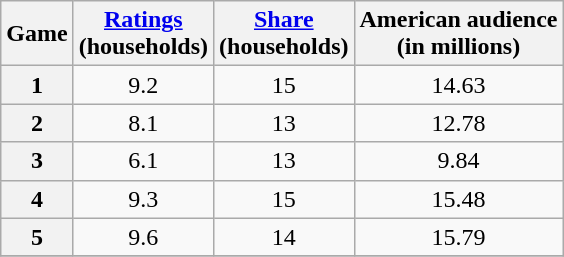<table class="wikitable" style="text-align:center;">
<tr>
<th>Game</th>
<th><a href='#'>Ratings</a><br>(households)</th>
<th><a href='#'>Share</a><br>(households)</th>
<th>American audience<br>(in millions)</th>
</tr>
<tr>
<th>1</th>
<td>9.2</td>
<td>15</td>
<td>14.63</td>
</tr>
<tr>
<th>2</th>
<td>8.1</td>
<td>13</td>
<td>12.78</td>
</tr>
<tr>
<th>3</th>
<td>6.1</td>
<td>13</td>
<td>9.84</td>
</tr>
<tr>
<th>4</th>
<td>9.3</td>
<td>15</td>
<td>15.48</td>
</tr>
<tr>
<th>5</th>
<td>9.6</td>
<td>14</td>
<td>15.79</td>
</tr>
<tr>
</tr>
</table>
